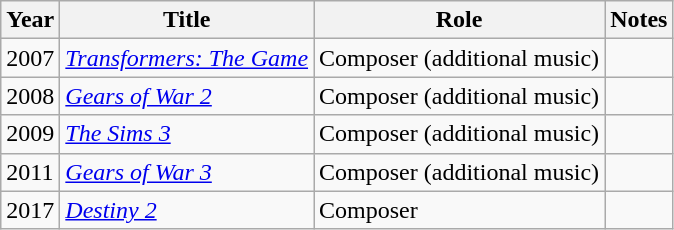<table class="wikitable">
<tr>
<th>Year</th>
<th>Title</th>
<th>Role</th>
<th>Notes</th>
</tr>
<tr>
<td>2007</td>
<td><em><a href='#'>Transformers: The Game</a></em></td>
<td>Composer (additional music)</td>
<td></td>
</tr>
<tr>
<td>2008</td>
<td><em><a href='#'>Gears of War 2</a></em></td>
<td>Composer (additional music)</td>
<td></td>
</tr>
<tr>
<td>2009</td>
<td><em><a href='#'>The Sims 3</a></em></td>
<td>Composer (additional music)</td>
<td></td>
</tr>
<tr>
<td>2011</td>
<td><em><a href='#'>Gears of War 3</a></em></td>
<td>Composer (additional music)</td>
<td></td>
</tr>
<tr>
<td>2017</td>
<td><em><a href='#'>Destiny 2</a></em></td>
<td>Composer</td>
<td></td>
</tr>
</table>
